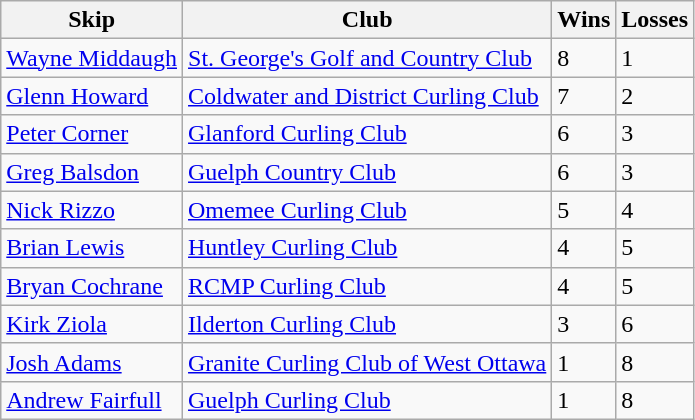<table class="wikitable">
<tr>
<th>Skip</th>
<th>Club</th>
<th>Wins</th>
<th>Losses</th>
</tr>
<tr>
<td><a href='#'>Wayne Middaugh</a></td>
<td><a href='#'>St. George's Golf and Country Club</a></td>
<td>8</td>
<td>1</td>
</tr>
<tr>
<td><a href='#'>Glenn Howard</a></td>
<td><a href='#'>Coldwater and District Curling Club</a></td>
<td>7</td>
<td>2</td>
</tr>
<tr>
<td><a href='#'>Peter Corner</a></td>
<td><a href='#'>Glanford Curling Club</a></td>
<td>6</td>
<td>3</td>
</tr>
<tr>
<td><a href='#'>Greg Balsdon</a></td>
<td><a href='#'>Guelph Country Club</a></td>
<td>6</td>
<td>3</td>
</tr>
<tr>
<td><a href='#'>Nick Rizzo</a></td>
<td><a href='#'>Omemee Curling Club</a></td>
<td>5</td>
<td>4</td>
</tr>
<tr>
<td><a href='#'>Brian Lewis</a></td>
<td><a href='#'>Huntley Curling Club</a></td>
<td>4</td>
<td>5</td>
</tr>
<tr>
<td><a href='#'>Bryan Cochrane</a></td>
<td><a href='#'>RCMP Curling Club</a></td>
<td>4</td>
<td>5</td>
</tr>
<tr>
<td><a href='#'>Kirk Ziola</a></td>
<td><a href='#'>Ilderton Curling Club</a></td>
<td>3</td>
<td>6</td>
</tr>
<tr>
<td><a href='#'>Josh Adams</a></td>
<td><a href='#'>Granite Curling Club of West Ottawa</a></td>
<td>1</td>
<td>8</td>
</tr>
<tr>
<td><a href='#'>Andrew Fairfull</a></td>
<td><a href='#'>Guelph Curling Club</a></td>
<td>1</td>
<td>8</td>
</tr>
</table>
